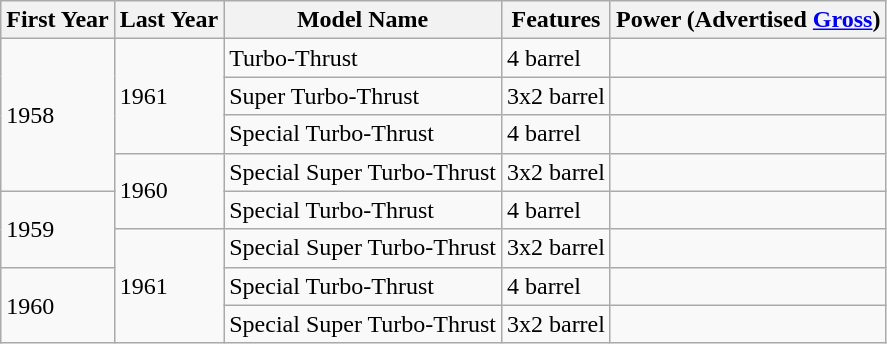<table class="wikitable"  style="float:center;">
<tr>
<th>First Year</th>
<th>Last Year</th>
<th>Model Name</th>
<th>Features</th>
<th>Power (Advertised <a href='#'>Gross</a>)</th>
</tr>
<tr>
<td rowspan="4">1958</td>
<td rowspan="3">1961</td>
<td>Turbo-Thrust</td>
<td>4 barrel</td>
<td></td>
</tr>
<tr>
<td>Super Turbo-Thrust</td>
<td>3x2 barrel</td>
<td></td>
</tr>
<tr>
<td>Special Turbo-Thrust</td>
<td>4 barrel</td>
<td></td>
</tr>
<tr>
<td rowspan="2">1960</td>
<td>Special Super Turbo-Thrust</td>
<td>3x2 barrel</td>
<td></td>
</tr>
<tr>
<td rowspan="2">1959</td>
<td>Special Turbo-Thrust</td>
<td>4 barrel</td>
<td></td>
</tr>
<tr>
<td rowspan="3">1961</td>
<td>Special Super Turbo-Thrust</td>
<td>3x2 barrel</td>
<td></td>
</tr>
<tr>
<td rowspan="2">1960</td>
<td>Special Turbo-Thrust</td>
<td>4 barrel</td>
<td></td>
</tr>
<tr>
<td>Special Super Turbo-Thrust</td>
<td>3x2 barrel</td>
<td></td>
</tr>
</table>
